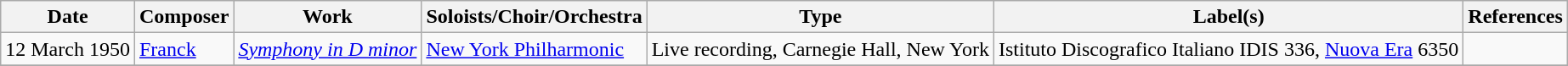<table class="wikitable">
<tr>
<th>Date</th>
<th>Composer</th>
<th>Work</th>
<th>Soloists/Choir/Orchestra</th>
<th>Type</th>
<th>Label(s)</th>
<th>References</th>
</tr>
<tr>
<td>12 March 1950</td>
<td><a href='#'>Franck</a></td>
<td><em><a href='#'>Symphony in D minor</a></em></td>
<td><a href='#'>New York Philharmonic</a></td>
<td>Live recording, Carnegie Hall, New York</td>
<td>Istituto Discografico Italiano IDIS 336, <a href='#'>Nuova Era</a> 6350</td>
<td></td>
</tr>
<tr>
</tr>
</table>
